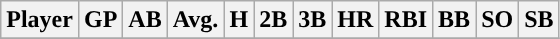<table class="wikitable sortable">
<tr>
<th>Player</th>
<th>GP</th>
<th>AB</th>
<th>Avg.</th>
<th>H</th>
<th>2B</th>
<th>3B</th>
<th>HR</th>
<th>RBI</th>
<th>BB</th>
<th>SO</th>
<th>SB</th>
</tr>
<tr style="text-align:center;">
</tr>
</table>
